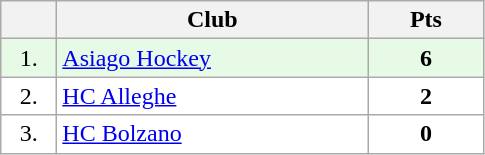<table class="wikitable">
<tr>
<th width="30"></th>
<th width="200">Club</th>
<th width="70">Pts</th>
</tr>
<tr bgcolor="#e6fae6" align="center">
<td>1.</td>
<td align="left"><a href='#'>Asiago Hockey</a></td>
<td><strong>6</strong></td>
</tr>
<tr bgcolor="#FFFFFF" align="center">
<td>2.</td>
<td align="left"><a href='#'>HC Alleghe</a></td>
<td><strong>2</strong></td>
</tr>
<tr bgcolor="#FFFFFF" align="center">
<td>3.</td>
<td align="left"><a href='#'>HC Bolzano</a></td>
<td><strong>0</strong></td>
</tr>
</table>
